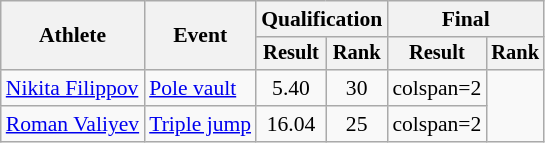<table class="wikitable" style="font-size:90%">
<tr>
<th rowspan="2">Athlete</th>
<th rowspan="2">Event</th>
<th colspan="2">Qualification</th>
<th colspan="2">Final</th>
</tr>
<tr style="font-size:95%">
<th>Result</th>
<th>Rank</th>
<th>Result</th>
<th>Rank</th>
</tr>
<tr style=text-align:center>
<td style=text-align:left><a href='#'>Nikita Filippov</a></td>
<td style=text-align:left><a href='#'>Pole vault</a></td>
<td>5.40</td>
<td>30</td>
<td>colspan=2 </td>
</tr>
<tr style=text-align:center>
<td style=text-align:left><a href='#'>Roman Valiyev</a></td>
<td style=text-align:left><a href='#'>Triple jump</a></td>
<td>16.04</td>
<td>25</td>
<td>colspan=2 </td>
</tr>
</table>
